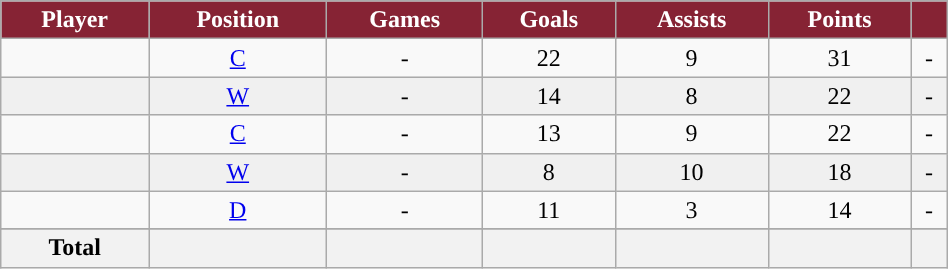<table class="wikitable sortable" width ="50%">
<tr align="center">
<th style="color:white; background:#862334; ">Player</th>
<th style="color:white; background:#862334; ">Position</th>
<th style="color:white; background:#862334; ">Games</th>
<th style="color:white; background:#862334; ">Goals</th>
<th style="color:white; background:#862334; ">Assists</th>
<th style="color:white; background:#862334; ">Points</th>
<th style="color:white; background:#862334; "><a href='#'></a></th>
</tr>
<tr align="center" bgcolor="">
<td></td>
<td><a href='#'>C</a></td>
<td>-</td>
<td>22</td>
<td>9</td>
<td>31</td>
<td>-</td>
</tr>
<tr align="center" bgcolor="f0f0f0">
<td></td>
<td><a href='#'>W</a></td>
<td>-</td>
<td>14</td>
<td>8</td>
<td>22</td>
<td>-</td>
</tr>
<tr align="center" bgcolor="">
<td></td>
<td><a href='#'>C</a></td>
<td>-</td>
<td>13</td>
<td>9</td>
<td>22</td>
<td>-</td>
</tr>
<tr align="center" bgcolor="f0f0f0">
<td></td>
<td><a href='#'>W</a></td>
<td>-</td>
<td>8</td>
<td>10</td>
<td>18</td>
<td>-</td>
</tr>
<tr align="center" bgcolor="">
<td></td>
<td><a href='#'>D</a></td>
<td>-</td>
<td>11</td>
<td>3</td>
<td>14</td>
<td>-</td>
</tr>
<tr align="center" bgcolor="">
</tr>
<tr>
<th>Total</th>
<th></th>
<th></th>
<th></th>
<th></th>
<th></th>
<th></th>
</tr>
</table>
